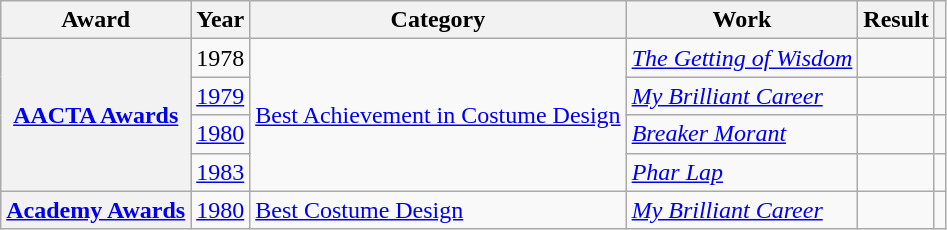<table class="wikitable">
<tr>
<th>Award</th>
<th>Year</th>
<th>Category</th>
<th>Work</th>
<th>Result</th>
<th class="unsortable"></th>
</tr>
<tr>
<th rowspan="4" scope="row" style="text-align:center;"><a href='#'>AACTA Awards</a></th>
<td style="text-align:center;">1978</td>
<td rowspan="4"><a href='#'>Best Achievement in Costume Design</a></td>
<td><em><a href='#'>The Getting of Wisdom</a></em></td>
<td></td>
<td style="text-align:center;"></td>
</tr>
<tr>
<td style="text-align:center;"><a href='#'>1979</a></td>
<td><em><a href='#'>My Brilliant Career</a></em></td>
<td></td>
<td style="text-align:center;"></td>
</tr>
<tr>
<td style="text-align:center;"><a href='#'>1980</a></td>
<td><em><a href='#'>Breaker Morant</a></em></td>
<td></td>
<td style="text-align:center;"></td>
</tr>
<tr>
<td style="text-align:center;"><a href='#'>1983</a></td>
<td><em><a href='#'>Phar Lap</a></em></td>
<td></td>
<td style="text-align:center;"></td>
</tr>
<tr>
<th scope="row" style="text-align:center;"><a href='#'>Academy Awards</a></th>
<td style="text-align:center;"><a href='#'>1980</a></td>
<td><a href='#'>Best Costume Design</a></td>
<td><em><a href='#'>My Brilliant Career</a></em></td>
<td></td>
<td style="text-align:center;"></td>
</tr>
</table>
